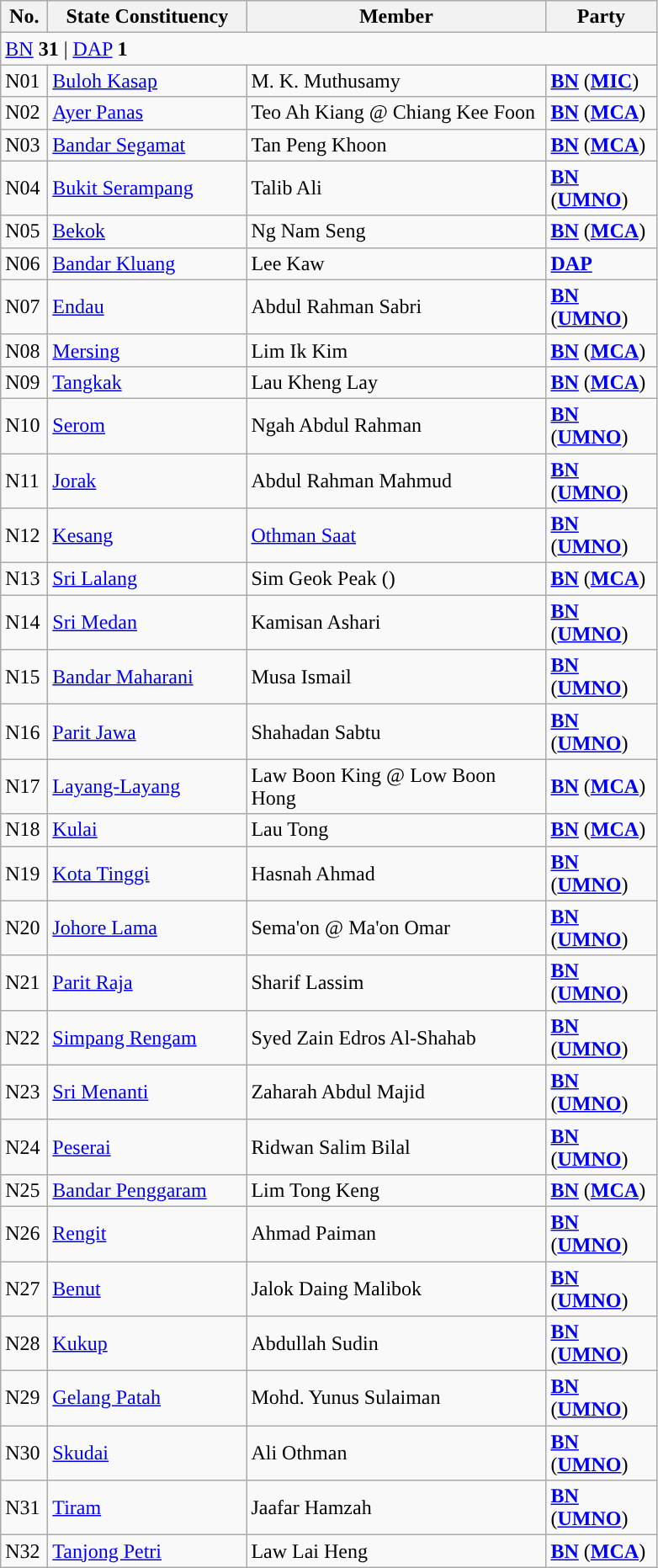<table class="wikitable sortable">
<tr>
<th style="width:30px;">No.</th>
<th style="width:150px;">State Constituency</th>
<th style="width:230px;">Member</th>
<th style="width:80px;">Party</th>
</tr>
<tr>
<td colspan="4"><a href='#'>BN</a> <strong>31</strong> | <a href='#'>DAP</a> <strong>1</strong></td>
</tr>
<tr>
<td>N01</td>
<td><a href='#'>Buloh Kasap</a></td>
<td>M. K. Muthusamy</td>
<td><strong><a href='#'>BN</a></strong> (<strong><a href='#'>MIC</a></strong>)</td>
</tr>
<tr>
<td>N02</td>
<td><a href='#'>Ayer Panas</a></td>
<td>Teo Ah Kiang @ Chiang Kee Foon</td>
<td><strong><a href='#'>BN</a></strong> (<strong><a href='#'>MCA</a></strong>)</td>
</tr>
<tr>
<td>N03</td>
<td><a href='#'>Bandar Segamat</a></td>
<td>Tan Peng Khoon</td>
<td><strong><a href='#'>BN</a></strong> (<strong><a href='#'>MCA</a></strong>)</td>
</tr>
<tr>
<td>N04</td>
<td><a href='#'>Bukit Serampang</a></td>
<td>Talib Ali</td>
<td><strong><a href='#'>BN</a></strong> (<strong><a href='#'>UMNO</a></strong>)</td>
</tr>
<tr>
<td>N05</td>
<td><a href='#'>Bekok</a></td>
<td>Ng Nam Seng</td>
<td><strong><a href='#'>BN</a></strong> (<strong><a href='#'>MCA</a></strong>)</td>
</tr>
<tr>
<td>N06</td>
<td><a href='#'>Bandar Kluang</a></td>
<td>Lee Kaw</td>
<td><strong><a href='#'>DAP</a></strong></td>
</tr>
<tr>
<td>N07</td>
<td><a href='#'>Endau</a></td>
<td>Abdul Rahman Sabri</td>
<td><strong><a href='#'>BN</a></strong> (<strong><a href='#'>UMNO</a></strong>)</td>
</tr>
<tr>
<td>N08</td>
<td><a href='#'>Mersing</a></td>
<td>Lim Ik Kim</td>
<td><strong><a href='#'>BN</a></strong> (<strong><a href='#'>MCA</a></strong>)</td>
</tr>
<tr>
<td>N09</td>
<td><a href='#'>Tangkak</a></td>
<td>Lau Kheng Lay</td>
<td><strong><a href='#'>BN</a></strong> (<strong><a href='#'>MCA</a></strong>)</td>
</tr>
<tr>
<td>N10</td>
<td><a href='#'>Serom</a></td>
<td>Ngah Abdul Rahman</td>
<td><strong><a href='#'>BN</a></strong> (<strong><a href='#'>UMNO</a></strong>)</td>
</tr>
<tr>
<td>N11</td>
<td><a href='#'>Jorak</a></td>
<td>Abdul Rahman Mahmud</td>
<td><strong><a href='#'>BN</a></strong> (<strong><a href='#'>UMNO</a></strong>)</td>
</tr>
<tr>
<td>N12</td>
<td><a href='#'>Kesang</a></td>
<td><a href='#'>Othman Saat</a></td>
<td><strong><a href='#'>BN</a></strong> (<strong><a href='#'>UMNO</a></strong>)</td>
</tr>
<tr>
<td>N13</td>
<td><a href='#'>Sri Lalang</a></td>
<td>Sim Geok Peak ()</td>
<td><strong><a href='#'>BN</a></strong> (<strong><a href='#'>MCA</a></strong>)</td>
</tr>
<tr>
<td>N14</td>
<td><a href='#'>Sri Medan</a></td>
<td>Kamisan Ashari</td>
<td><strong><a href='#'>BN</a></strong> (<strong><a href='#'>UMNO</a></strong>)</td>
</tr>
<tr>
<td>N15</td>
<td><a href='#'>Bandar Maharani</a></td>
<td>Musa Ismail</td>
<td><strong><a href='#'>BN</a></strong> (<strong><a href='#'>UMNO</a></strong>)</td>
</tr>
<tr>
<td>N16</td>
<td><a href='#'>Parit Jawa</a></td>
<td>Shahadan Sabtu</td>
<td><strong><a href='#'>BN</a></strong> (<strong><a href='#'>UMNO</a></strong>)</td>
</tr>
<tr>
<td>N17</td>
<td><a href='#'>Layang-Layang</a></td>
<td>Law Boon King @ Low Boon Hong</td>
<td><strong><a href='#'>BN</a></strong> (<strong><a href='#'>MCA</a></strong>)</td>
</tr>
<tr>
<td>N18</td>
<td><a href='#'>Kulai</a></td>
<td>Lau Tong</td>
<td><strong><a href='#'>BN</a></strong> (<strong><a href='#'>MCA</a></strong>)</td>
</tr>
<tr>
<td>N19</td>
<td><a href='#'>Kota Tinggi</a></td>
<td>Hasnah Ahmad</td>
<td><strong><a href='#'>BN</a></strong> (<strong><a href='#'>UMNO</a></strong>)</td>
</tr>
<tr>
<td>N20</td>
<td><a href='#'>Johore Lama</a></td>
<td>Sema'on @ Ma'on Omar</td>
<td><strong><a href='#'>BN</a></strong> (<strong><a href='#'>UMNO</a></strong>)</td>
</tr>
<tr>
<td>N21</td>
<td><a href='#'>Parit Raja</a></td>
<td>Sharif Lassim</td>
<td><strong><a href='#'>BN</a></strong> (<strong><a href='#'>UMNO</a></strong>)</td>
</tr>
<tr>
<td>N22</td>
<td><a href='#'>Simpang Rengam</a></td>
<td>Syed Zain Edros Al-Shahab</td>
<td><strong><a href='#'>BN</a></strong> (<strong><a href='#'>UMNO</a></strong>)</td>
</tr>
<tr>
<td>N23</td>
<td><a href='#'>Sri Menanti</a></td>
<td>Zaharah Abdul Majid</td>
<td><strong><a href='#'>BN</a></strong> (<strong><a href='#'>UMNO</a></strong>)</td>
</tr>
<tr>
<td>N24</td>
<td><a href='#'>Peserai</a></td>
<td>Ridwan Salim Bilal</td>
<td><strong><a href='#'>BN</a></strong> (<strong><a href='#'>UMNO</a></strong>)</td>
</tr>
<tr>
<td>N25</td>
<td><a href='#'>Bandar Penggaram</a></td>
<td>Lim Tong Keng</td>
<td><strong><a href='#'>BN</a></strong> (<strong><a href='#'>MCA</a></strong>)</td>
</tr>
<tr>
<td>N26</td>
<td><a href='#'>Rengit</a></td>
<td>Ahmad Paiman</td>
<td><strong><a href='#'>BN</a></strong> (<strong><a href='#'>UMNO</a></strong>)</td>
</tr>
<tr>
<td>N27</td>
<td><a href='#'>Benut</a></td>
<td>Jalok Daing Malibok</td>
<td><strong><a href='#'>BN</a></strong> (<strong><a href='#'>UMNO</a></strong>)</td>
</tr>
<tr>
<td>N28</td>
<td><a href='#'>Kukup</a></td>
<td>Abdullah Sudin</td>
<td><strong><a href='#'>BN</a></strong> (<strong><a href='#'>UMNO</a></strong>)</td>
</tr>
<tr>
<td>N29</td>
<td><a href='#'>Gelang Patah</a></td>
<td>Mohd. Yunus Sulaiman</td>
<td><strong><a href='#'>BN</a></strong> (<strong><a href='#'>UMNO</a></strong>)</td>
</tr>
<tr>
<td>N30</td>
<td><a href='#'>Skudai</a></td>
<td>Ali Othman</td>
<td><strong><a href='#'>BN</a></strong> (<strong><a href='#'>UMNO</a></strong>)</td>
</tr>
<tr>
<td>N31</td>
<td><a href='#'>Tiram</a></td>
<td>Jaafar Hamzah</td>
<td><strong><a href='#'>BN</a></strong> (<strong><a href='#'>UMNO</a></strong>)</td>
</tr>
<tr>
<td>N32</td>
<td><a href='#'>Tanjong Petri</a></td>
<td>Law Lai Heng</td>
<td><strong><a href='#'>BN</a></strong> (<strong><a href='#'>MCA</a></strong>)</td>
</tr>
</table>
